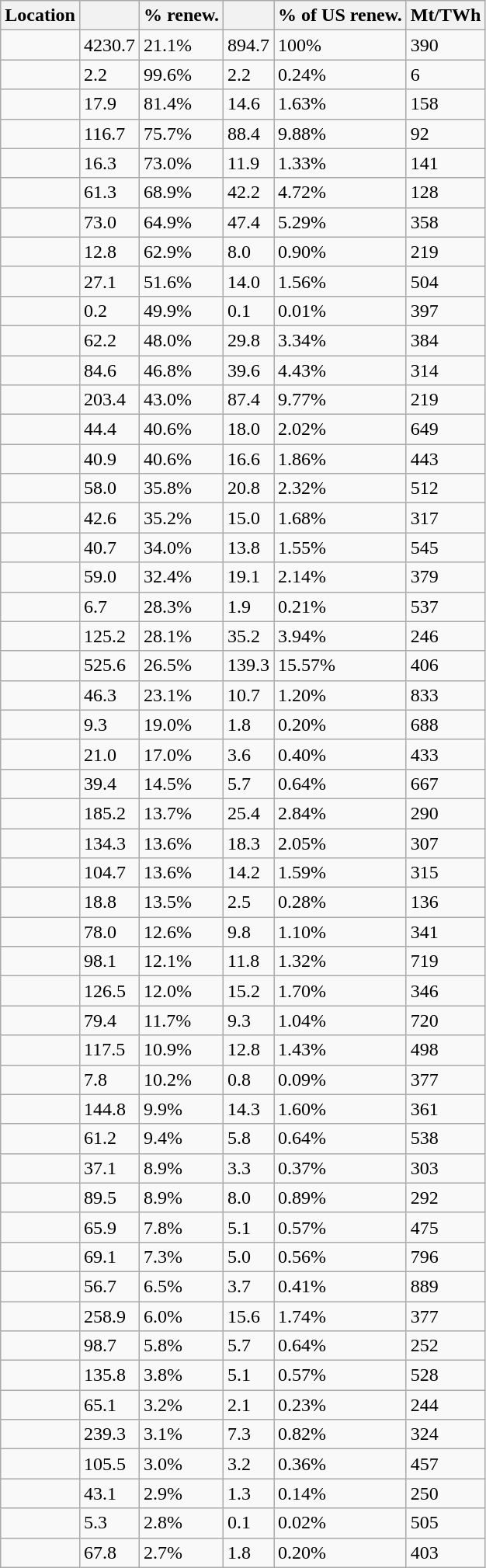<table class="sortable wikitable sticky-header static-row-numbers sort-under col1left" >
<tr>
<th>Location</th>
<th></th>
<th>%  renew.</th>
<th></th>
<th>%  of US  renew.</th>
<th>  Mt/TWh</th>
</tr>
<tr class=static-row-numbers-norank>
<td><strong></strong></td>
<td>4230.7</td>
<td>21.1%</td>
<td>894.7</td>
<td>100%</td>
<td>390</td>
</tr>
<tr>
<td></td>
<td>2.2</td>
<td>99.6%</td>
<td>2.2</td>
<td>0.24%</td>
<td>6</td>
</tr>
<tr>
<td></td>
<td>17.9</td>
<td>81.4%</td>
<td>14.6</td>
<td>1.63%</td>
<td>158</td>
</tr>
<tr>
<td></td>
<td>116.7</td>
<td>75.7%</td>
<td>88.4</td>
<td>9.88%</td>
<td>92</td>
</tr>
<tr>
<td></td>
<td>16.3</td>
<td>73.0%</td>
<td>11.9</td>
<td>1.33%</td>
<td>141</td>
</tr>
<tr>
<td></td>
<td>61.3</td>
<td>68.9%</td>
<td>42.2</td>
<td>4.72%</td>
<td>128</td>
</tr>
<tr>
<td></td>
<td>73.0</td>
<td>64.9%</td>
<td>47.4</td>
<td>5.29%</td>
<td>358</td>
</tr>
<tr>
<td></td>
<td>12.8</td>
<td>62.9%</td>
<td>8.0</td>
<td>0.90%</td>
<td>219</td>
</tr>
<tr>
<td></td>
<td>27.1</td>
<td>51.6%</td>
<td>14.0</td>
<td>1.56%</td>
<td>504</td>
</tr>
<tr class=static-row-numbers-norank>
<td></td>
<td>0.2</td>
<td>49.9%</td>
<td>0.1</td>
<td>0.01%</td>
<td>397</td>
</tr>
<tr>
<td></td>
<td>62.2</td>
<td>48.0%</td>
<td>29.8</td>
<td>3.34%</td>
<td>384</td>
</tr>
<tr>
<td></td>
<td>84.6</td>
<td>46.8%</td>
<td>39.6</td>
<td>4.43%</td>
<td>314</td>
</tr>
<tr>
<td></td>
<td>203.4</td>
<td>43.0%</td>
<td>87.4</td>
<td>9.77%</td>
<td>219</td>
</tr>
<tr>
<td></td>
<td>44.4</td>
<td>40.6%</td>
<td>18.0</td>
<td>2.02%</td>
<td>649</td>
</tr>
<tr>
<td></td>
<td>40.9</td>
<td>40.6%</td>
<td>16.6</td>
<td>1.86%</td>
<td>443</td>
</tr>
<tr>
<td></td>
<td>58.0</td>
<td>35.8%</td>
<td>20.8</td>
<td>2.32%</td>
<td>512</td>
</tr>
<tr>
<td></td>
<td>42.6</td>
<td>35.2%</td>
<td>15.0</td>
<td>1.68%</td>
<td>317</td>
</tr>
<tr>
<td></td>
<td>40.7</td>
<td>34.0%</td>
<td>13.8</td>
<td>1.55%</td>
<td>545</td>
</tr>
<tr>
<td></td>
<td>59.0</td>
<td>32.4%</td>
<td>19.1</td>
<td>2.14%</td>
<td>379</td>
</tr>
<tr>
<td></td>
<td>6.7</td>
<td>28.3%</td>
<td>1.9</td>
<td>0.21%</td>
<td>537</td>
</tr>
<tr>
<td></td>
<td>125.2</td>
<td>28.1%</td>
<td>35.2</td>
<td>3.94%</td>
<td>246</td>
</tr>
<tr>
<td></td>
<td>525.6</td>
<td>26.5%</td>
<td>139.3</td>
<td>15.57%</td>
<td>406</td>
</tr>
<tr>
<td></td>
<td>46.3</td>
<td>23.1%</td>
<td>10.7</td>
<td>1.20%</td>
<td>833</td>
</tr>
<tr>
<td></td>
<td>9.3</td>
<td>19.0%</td>
<td>1.8</td>
<td>0.20%</td>
<td>688</td>
</tr>
<tr>
<td></td>
<td>21.0</td>
<td>17.0%</td>
<td>3.6</td>
<td>0.40%</td>
<td>433</td>
</tr>
<tr>
<td></td>
<td>39.4</td>
<td>14.5%</td>
<td>5.7</td>
<td>0.64%</td>
<td>667</td>
</tr>
<tr>
<td></td>
<td>185.2</td>
<td>13.7%</td>
<td>25.4</td>
<td>2.84%</td>
<td>290</td>
</tr>
<tr>
<td></td>
<td>134.3</td>
<td>13.6%</td>
<td>18.3</td>
<td>2.05%</td>
<td>307</td>
</tr>
<tr>
<td></td>
<td>104.7</td>
<td>13.6%</td>
<td>14.2</td>
<td>1.59%</td>
<td>315</td>
</tr>
<tr>
<td></td>
<td>18.8</td>
<td>13.5%</td>
<td>2.5</td>
<td>0.28%</td>
<td>136</td>
</tr>
<tr>
<td></td>
<td>78.0</td>
<td>12.6%</td>
<td>9.8</td>
<td>1.10%</td>
<td>341</td>
</tr>
<tr>
<td></td>
<td>98.1</td>
<td>12.1%</td>
<td>11.8</td>
<td>1.32%</td>
<td>719</td>
</tr>
<tr>
<td></td>
<td>126.5</td>
<td>12.0%</td>
<td>15.2</td>
<td>1.70%</td>
<td>346</td>
</tr>
<tr>
<td></td>
<td>79.4</td>
<td>11.7%</td>
<td>9.3</td>
<td>1.04%</td>
<td>720</td>
</tr>
<tr>
<td></td>
<td>117.5</td>
<td>10.9%</td>
<td>12.8</td>
<td>1.43%</td>
<td>498</td>
</tr>
<tr>
<td></td>
<td>7.8</td>
<td>10.2%</td>
<td>0.8</td>
<td>0.09%</td>
<td>377</td>
</tr>
<tr>
<td></td>
<td>144.8</td>
<td>9.9%</td>
<td>14.3</td>
<td>1.60%</td>
<td>361</td>
</tr>
<tr>
<td></td>
<td>61.2</td>
<td>9.4%</td>
<td>5.8</td>
<td>0.64%</td>
<td>538</td>
</tr>
<tr>
<td></td>
<td>37.1</td>
<td>8.9%</td>
<td>3.3</td>
<td>0.37%</td>
<td>303</td>
</tr>
<tr>
<td></td>
<td>89.5</td>
<td>8.9%</td>
<td>8.0</td>
<td>0.89%</td>
<td>292</td>
</tr>
<tr>
<td></td>
<td>65.9</td>
<td>7.8%</td>
<td>5.1</td>
<td>0.57%</td>
<td>475</td>
</tr>
<tr>
<td></td>
<td>69.1</td>
<td>7.3%</td>
<td>5.0</td>
<td>0.56%</td>
<td>796</td>
</tr>
<tr>
<td></td>
<td>56.7</td>
<td>6.5%</td>
<td>3.7</td>
<td>0.41%</td>
<td>889</td>
</tr>
<tr>
<td></td>
<td>258.9</td>
<td>6.0%</td>
<td>15.6</td>
<td>1.74%</td>
<td>377</td>
</tr>
<tr>
<td></td>
<td>98.7</td>
<td>5.8%</td>
<td>5.7</td>
<td>0.64%</td>
<td>252</td>
</tr>
<tr>
<td></td>
<td>135.8</td>
<td>3.8%</td>
<td>5.1</td>
<td>0.57%</td>
<td>528</td>
</tr>
<tr>
<td></td>
<td>65.1</td>
<td>3.2%</td>
<td>2.1</td>
<td>0.23%</td>
<td>244</td>
</tr>
<tr>
<td></td>
<td>239.3</td>
<td>3.1%</td>
<td>7.3</td>
<td>0.82%</td>
<td>324</td>
</tr>
<tr>
<td></td>
<td>105.5</td>
<td>3.0%</td>
<td>3.2</td>
<td>0.36%</td>
<td>457</td>
</tr>
<tr>
<td></td>
<td>43.1</td>
<td>2.9%</td>
<td>1.3</td>
<td>0.14%</td>
<td>250</td>
</tr>
<tr>
<td></td>
<td>5.3</td>
<td>2.8%</td>
<td>0.1</td>
<td>0.02%</td>
<td>505</td>
</tr>
<tr>
<td></td>
<td>67.8</td>
<td>2.7%</td>
<td>1.8</td>
<td>0.20%</td>
<td>403</td>
</tr>
</table>
